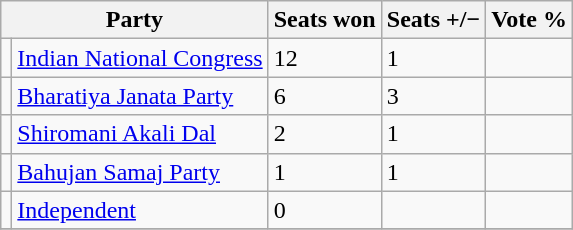<table class="sortable wikitable">
<tr>
<th colspan="2">Party</th>
<th>Seats won</th>
<th><strong>Seats +/−</strong></th>
<th>Vote %</th>
</tr>
<tr>
<td></td>
<td><a href='#'>Indian National Congress</a></td>
<td>12</td>
<td>1</td>
<td></td>
</tr>
<tr>
<td></td>
<td><a href='#'>Bharatiya Janata Party</a></td>
<td>6</td>
<td>3</td>
<td></td>
</tr>
<tr>
<td></td>
<td><a href='#'>Shiromani Akali Dal</a></td>
<td>2</td>
<td>1</td>
<td></td>
</tr>
<tr>
<td></td>
<td><a href='#'>Bahujan Samaj Party</a></td>
<td>1</td>
<td>1</td>
<td></td>
</tr>
<tr>
<td></td>
<td><a href='#'>Independent</a></td>
<td>0</td>
<td></td>
<td></td>
</tr>
<tr>
</tr>
</table>
